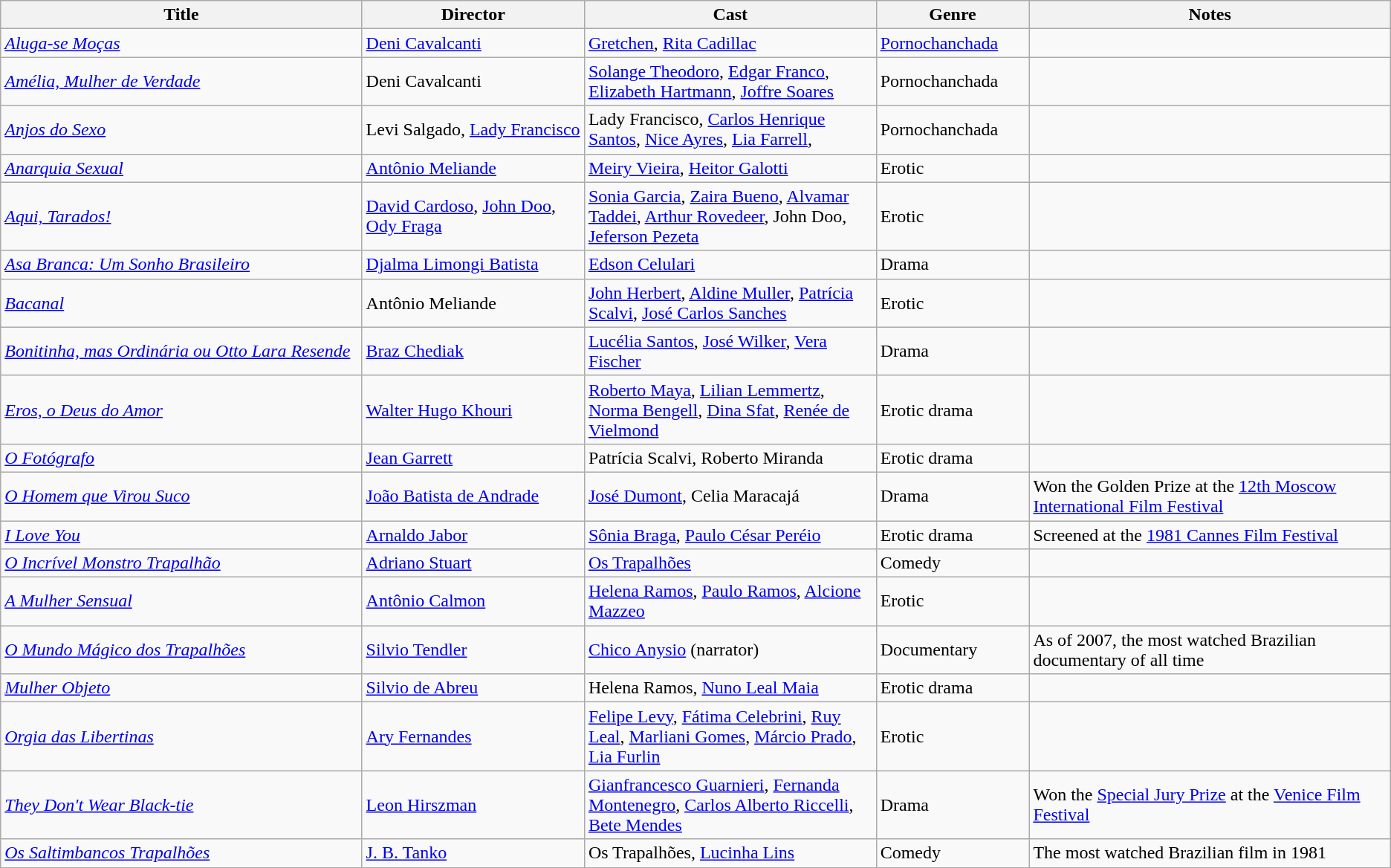<table class="wikitable">
<tr>
<th width=26%>Title</th>
<th width=16%>Director</th>
<th width=21%>Cast</th>
<th width=11%>Genre</th>
<th width=26%>Notes</th>
</tr>
<tr>
<td><em><a href='#'>Aluga-se Moças</a></em></td>
<td><a href='#'>Deni Cavalcanti</a></td>
<td><a href='#'>Gretchen</a>, <a href='#'>Rita Cadillac</a></td>
<td><a href='#'>Pornochanchada</a></td>
<td></td>
</tr>
<tr>
<td><em><a href='#'>Amélia, Mulher de Verdade</a></em></td>
<td>Deni Cavalcanti</td>
<td><a href='#'>Solange Theodoro</a>, <a href='#'>Edgar Franco</a>, <a href='#'>Elizabeth Hartmann</a>, <a href='#'>Joffre Soares</a></td>
<td>Pornochanchada</td>
<td></td>
</tr>
<tr>
<td><em><a href='#'>Anjos do Sexo</a></em></td>
<td>Levi Salgado, <a href='#'>Lady Francisco</a></td>
<td>Lady Francisco, <a href='#'>Carlos Henrique Santos</a>, <a href='#'>Nice Ayres</a>, <a href='#'>Lia Farrell</a>,</td>
<td>Pornochanchada</td>
<td></td>
</tr>
<tr>
<td><em><a href='#'>Anarquia Sexual</a></em></td>
<td><a href='#'>Antônio Meliande</a></td>
<td><a href='#'>Meiry Vieira</a>, <a href='#'>Heitor Galotti</a></td>
<td>Erotic</td>
<td></td>
</tr>
<tr>
<td><em><a href='#'>Aqui, Tarados!</a></em></td>
<td><a href='#'>David Cardoso</a>, <a href='#'>John Doo</a>, <a href='#'>Ody Fraga</a></td>
<td><a href='#'>Sonia Garcia</a>, <a href='#'>Zaira Bueno</a>, <a href='#'>Alvamar Taddei</a>, <a href='#'>Arthur Rovedeer</a>, John Doo, <a href='#'>Jeferson Pezeta</a></td>
<td>Erotic</td>
<td></td>
</tr>
<tr>
<td><em><a href='#'>Asa Branca: Um Sonho Brasileiro</a></em></td>
<td><a href='#'>Djalma Limongi Batista</a></td>
<td><a href='#'>Edson Celulari</a></td>
<td>Drama</td>
<td></td>
</tr>
<tr>
<td><em><a href='#'>Bacanal</a></em></td>
<td>Antônio Meliande</td>
<td><a href='#'>John Herbert</a>, <a href='#'>Aldine Muller</a>, <a href='#'>Patrícia Scalvi</a>, <a href='#'>José Carlos Sanches</a></td>
<td>Erotic</td>
<td></td>
</tr>
<tr>
<td><em><a href='#'>Bonitinha, mas Ordinária ou Otto Lara Resende</a></em></td>
<td><a href='#'>Braz Chediak</a></td>
<td><a href='#'>Lucélia Santos</a>, <a href='#'>José Wilker</a>, <a href='#'>Vera Fischer</a></td>
<td>Drama</td>
<td></td>
</tr>
<tr>
<td><em><a href='#'>Eros, o Deus do Amor</a></em></td>
<td><a href='#'>Walter Hugo Khouri</a></td>
<td><a href='#'>Roberto Maya</a>, <a href='#'>Lilian Lemmertz</a>, <a href='#'>Norma Bengell</a>, <a href='#'>Dina Sfat</a>, <a href='#'>Renée de Vielmond</a></td>
<td>Erotic drama</td>
<td></td>
</tr>
<tr>
<td><em><a href='#'>O Fotógrafo</a></em></td>
<td><a href='#'>Jean Garrett</a></td>
<td>Patrícia Scalvi, Roberto Miranda</td>
<td>Erotic drama</td>
<td></td>
</tr>
<tr>
<td><em><a href='#'>O Homem que Virou Suco</a></em></td>
<td><a href='#'>João Batista de Andrade</a></td>
<td><a href='#'>José Dumont</a>, Celia Maracajá</td>
<td>Drama</td>
<td>Won the Golden Prize at the <a href='#'>12th Moscow International Film Festival</a></td>
</tr>
<tr>
<td><em><a href='#'>I Love You</a></em></td>
<td><a href='#'>Arnaldo Jabor</a></td>
<td><a href='#'>Sônia Braga</a>, <a href='#'>Paulo César Peréio</a></td>
<td>Erotic drama</td>
<td>Screened at the <a href='#'>1981 Cannes Film Festival</a></td>
</tr>
<tr>
<td><em><a href='#'>O Incrível Monstro Trapalhão</a></em></td>
<td><a href='#'>Adriano Stuart</a></td>
<td><a href='#'>Os Trapalhões</a></td>
<td>Comedy</td>
<td></td>
</tr>
<tr>
<td><em><a href='#'>A Mulher Sensual</a></em></td>
<td><a href='#'>Antônio Calmon</a></td>
<td><a href='#'>Helena Ramos</a>, <a href='#'>Paulo Ramos</a>, <a href='#'>Alcione Mazzeo</a></td>
<td>Erotic</td>
<td></td>
</tr>
<tr>
<td><em><a href='#'>O Mundo Mágico dos Trapalhões</a></em></td>
<td><a href='#'>Silvio Tendler</a></td>
<td><a href='#'>Chico Anysio</a> (narrator)</td>
<td>Documentary</td>
<td>As of 2007, the most watched Brazilian documentary of all time</td>
</tr>
<tr>
<td><em><a href='#'>Mulher Objeto</a></em></td>
<td><a href='#'>Silvio de Abreu</a></td>
<td>Helena Ramos, <a href='#'>Nuno Leal Maia</a></td>
<td>Erotic drama</td>
<td></td>
</tr>
<tr>
<td><em><a href='#'>Orgia das Libertinas</a></em></td>
<td><a href='#'>Ary Fernandes</a></td>
<td><a href='#'>Felipe Levy</a>, <a href='#'>Fátima Celebrini</a>, <a href='#'>Ruy Leal</a>, <a href='#'>Marliani Gomes</a>, <a href='#'>Márcio Prado</a>, <a href='#'>Lia Furlin</a></td>
<td>Erotic</td>
<td></td>
</tr>
<tr>
<td><em><a href='#'>They Don't Wear Black-tie</a></em></td>
<td><a href='#'>Leon Hirszman</a></td>
<td><a href='#'>Gianfrancesco Guarnieri</a>, <a href='#'>Fernanda Montenegro</a>, <a href='#'>Carlos Alberto Riccelli</a>, <a href='#'>Bete Mendes</a></td>
<td>Drama</td>
<td>Won the <a href='#'>Special Jury Prize</a> at the <a href='#'>Venice Film Festival</a></td>
</tr>
<tr>
<td><em><a href='#'>Os Saltimbancos Trapalhões</a></em></td>
<td><a href='#'>J. B. Tanko</a></td>
<td>Os Trapalhões, <a href='#'>Lucinha Lins</a></td>
<td>Comedy</td>
<td>The most watched Brazilian film in 1981</td>
</tr>
</table>
